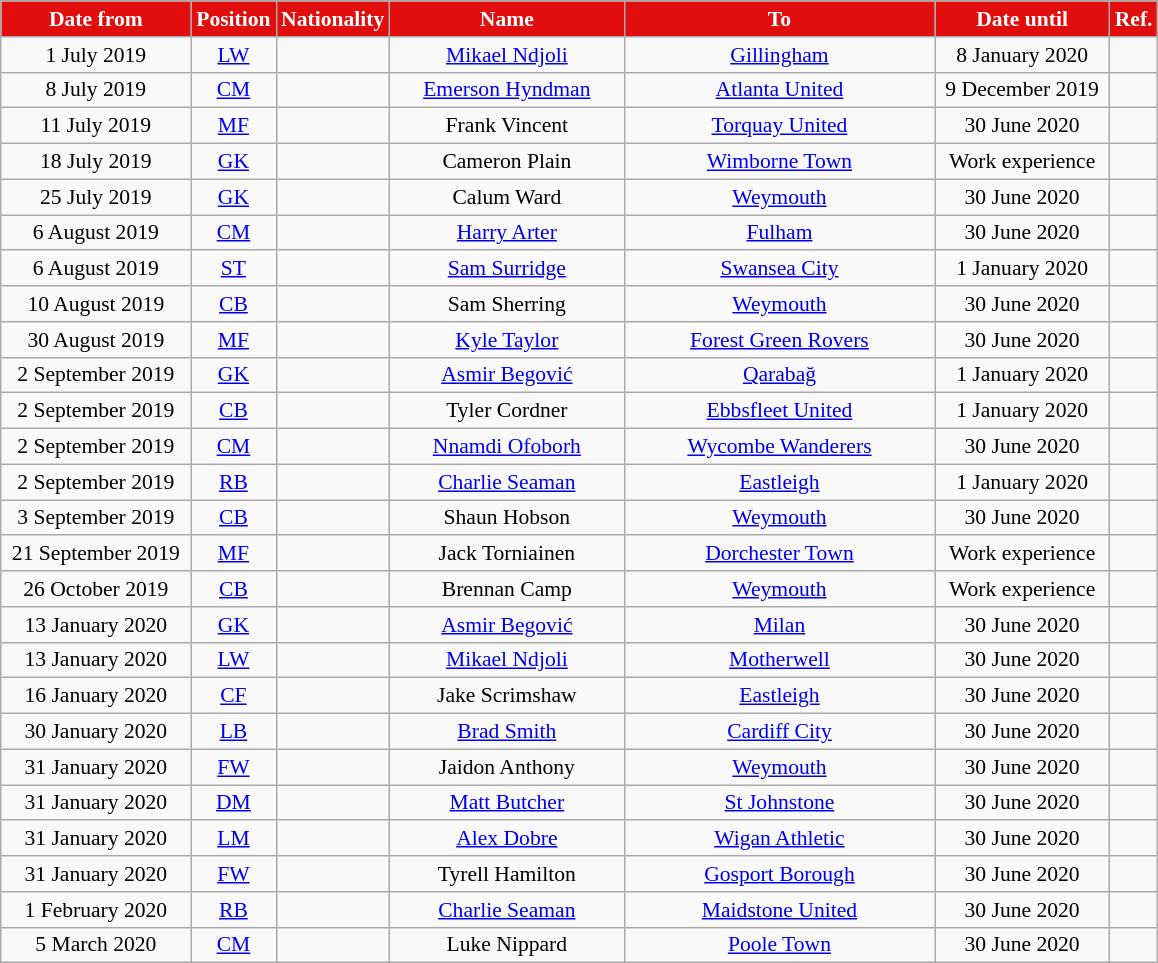<table class="wikitable"  style="text-align:center; font-size:90%; ">
<tr>
<th style="background:#e20e0e; color:#ffffff; width:120px;">Date from</th>
<th style="background:#e20e0e; color:#ffffff; width:50px;">Position</th>
<th style="background:#e20e0e; color:#ffffff; width:50px;">Nationality</th>
<th style="background:#e20e0e; color:#ffffff; width:150px;">Name</th>
<th style="background:#e20e0e; color:#ffffff; width:200px;">To</th>
<th style="background:#e20e0e; color:#ffffff; width:110px;">Date until</th>
<th style="background:#e20e0e; color:#ffffff; width:25px;">Ref.</th>
</tr>
<tr>
<td>1 July 2019</td>
<td><a href='#'>LW</a></td>
<td></td>
<td><a href='#'>Mikael Ndjoli</a></td>
<td> <a href='#'>Gillingham</a></td>
<td>8 January 2020</td>
<td></td>
</tr>
<tr>
<td>8 July 2019</td>
<td><a href='#'>CM</a></td>
<td></td>
<td><a href='#'>Emerson Hyndman</a></td>
<td> <a href='#'>Atlanta United</a></td>
<td>9 December 2019</td>
<td></td>
</tr>
<tr>
<td>11 July 2019</td>
<td><a href='#'>MF</a></td>
<td></td>
<td>Frank Vincent</td>
<td> <a href='#'>Torquay United</a></td>
<td>30 June 2020</td>
<td></td>
</tr>
<tr>
<td>18 July 2019</td>
<td><a href='#'>GK</a></td>
<td></td>
<td>Cameron Plain</td>
<td> <a href='#'>Wimborne Town</a></td>
<td>Work experience</td>
<td></td>
</tr>
<tr>
<td>25 July 2019</td>
<td><a href='#'>GK</a></td>
<td></td>
<td>Calum Ward</td>
<td> <a href='#'>Weymouth</a></td>
<td>30 June 2020</td>
<td></td>
</tr>
<tr>
<td>6 August 2019</td>
<td><a href='#'>CM</a></td>
<td></td>
<td><a href='#'>Harry Arter</a></td>
<td> <a href='#'>Fulham</a></td>
<td>30 June 2020</td>
<td></td>
</tr>
<tr>
<td>6 August 2019</td>
<td><a href='#'>ST</a></td>
<td></td>
<td><a href='#'>Sam Surridge</a></td>
<td> <a href='#'>Swansea City</a></td>
<td>1 January 2020</td>
<td></td>
</tr>
<tr>
<td>10 August 2019</td>
<td><a href='#'>CB</a></td>
<td></td>
<td>Sam Sherring</td>
<td> <a href='#'>Weymouth</a></td>
<td>30 June 2020</td>
<td></td>
</tr>
<tr>
<td>30 August 2019</td>
<td><a href='#'>MF</a></td>
<td></td>
<td><a href='#'>Kyle Taylor</a></td>
<td> <a href='#'>Forest Green Rovers</a></td>
<td>30 June 2020</td>
<td></td>
</tr>
<tr>
<td>2 September 2019</td>
<td><a href='#'>GK</a></td>
<td></td>
<td><a href='#'>Asmir Begović</a></td>
<td> <a href='#'>Qarabağ</a></td>
<td>1 January 2020</td>
<td></td>
</tr>
<tr>
<td>2 September 2019</td>
<td><a href='#'>CB</a></td>
<td></td>
<td>Tyler Cordner</td>
<td> <a href='#'>Ebbsfleet United</a></td>
<td>1 January 2020</td>
<td></td>
</tr>
<tr>
<td>2 September 2019</td>
<td><a href='#'>CM</a></td>
<td></td>
<td><a href='#'>Nnamdi Ofoborh</a></td>
<td> <a href='#'>Wycombe Wanderers</a></td>
<td>30 June 2020</td>
<td></td>
</tr>
<tr>
<td>2 September 2019</td>
<td><a href='#'>RB</a></td>
<td></td>
<td><a href='#'>Charlie Seaman</a></td>
<td> <a href='#'>Eastleigh</a></td>
<td>1 January 2020</td>
<td></td>
</tr>
<tr>
<td>3 September 2019</td>
<td><a href='#'>CB</a></td>
<td></td>
<td>Shaun Hobson</td>
<td> <a href='#'>Weymouth</a></td>
<td>30 June 2020</td>
<td></td>
</tr>
<tr>
<td>21 September 2019</td>
<td><a href='#'>MF</a></td>
<td></td>
<td>Jack Torniainen</td>
<td> <a href='#'>Dorchester Town</a></td>
<td>Work experience</td>
<td></td>
</tr>
<tr>
<td>26 October 2019</td>
<td><a href='#'>CB</a></td>
<td></td>
<td>Brennan Camp</td>
<td> <a href='#'>Weymouth</a></td>
<td>Work experience</td>
<td></td>
</tr>
<tr>
<td>13 January 2020</td>
<td><a href='#'>GK</a></td>
<td></td>
<td><a href='#'>Asmir Begović</a></td>
<td> <a href='#'>Milan</a></td>
<td>30 June 2020</td>
<td></td>
</tr>
<tr>
<td>13 January 2020</td>
<td><a href='#'>LW</a></td>
<td></td>
<td><a href='#'>Mikael Ndjoli</a></td>
<td> <a href='#'>Motherwell</a></td>
<td>30 June 2020</td>
<td></td>
</tr>
<tr>
<td>16 January 2020</td>
<td><a href='#'>CF</a></td>
<td></td>
<td>Jake Scrimshaw</td>
<td> <a href='#'>Eastleigh</a></td>
<td>30 June 2020</td>
<td></td>
</tr>
<tr>
<td>30 January 2020</td>
<td><a href='#'>LB</a></td>
<td></td>
<td><a href='#'>Brad Smith</a></td>
<td> <a href='#'>Cardiff City</a></td>
<td>30 June 2020</td>
<td></td>
</tr>
<tr>
<td>31 January 2020</td>
<td><a href='#'>FW</a></td>
<td></td>
<td>Jaidon Anthony</td>
<td> <a href='#'>Weymouth</a></td>
<td>30 June 2020</td>
<td></td>
</tr>
<tr>
<td>31 January 2020</td>
<td><a href='#'>DM</a></td>
<td></td>
<td><a href='#'>Matt Butcher</a></td>
<td> <a href='#'>St Johnstone</a></td>
<td>30 June 2020</td>
<td></td>
</tr>
<tr>
<td>31 January 2020</td>
<td><a href='#'>LM</a></td>
<td></td>
<td><a href='#'>Alex Dobre</a></td>
<td> <a href='#'>Wigan Athletic</a></td>
<td>30 June 2020</td>
<td></td>
</tr>
<tr>
<td>31 January 2020</td>
<td><a href='#'>FW</a></td>
<td></td>
<td>Tyrell Hamilton</td>
<td> <a href='#'>Gosport Borough</a></td>
<td>30 June 2020</td>
<td></td>
</tr>
<tr>
<td>1 February 2020</td>
<td><a href='#'>RB</a></td>
<td></td>
<td><a href='#'>Charlie Seaman</a></td>
<td> <a href='#'>Maidstone United</a></td>
<td>30 June 2020</td>
<td></td>
</tr>
<tr>
<td>5 March 2020</td>
<td><a href='#'>CM</a></td>
<td></td>
<td>Luke Nippard</td>
<td> <a href='#'>Poole Town</a></td>
<td>30 June 2020</td>
<td></td>
</tr>
</table>
